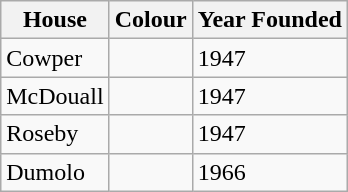<table class="wikitable">
<tr>
<th>House</th>
<th>Colour</th>
<th>Year Founded</th>
</tr>
<tr>
<td>Cowper</td>
<td> </td>
<td>1947</td>
</tr>
<tr>
<td>McDouall</td>
<td> </td>
<td>1947</td>
</tr>
<tr>
<td>Roseby</td>
<td> </td>
<td>1947</td>
</tr>
<tr>
<td>Dumolo</td>
<td> </td>
<td>1966</td>
</tr>
</table>
